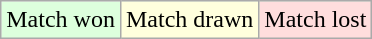<table class="wikitable">
<tr bgcolor="#ddffdd">
<td>Match won</td>
<td bgcolor="#ffffdd">Match drawn</td>
<td bgcolor="#ffdddd">Match lost</td>
</tr>
</table>
